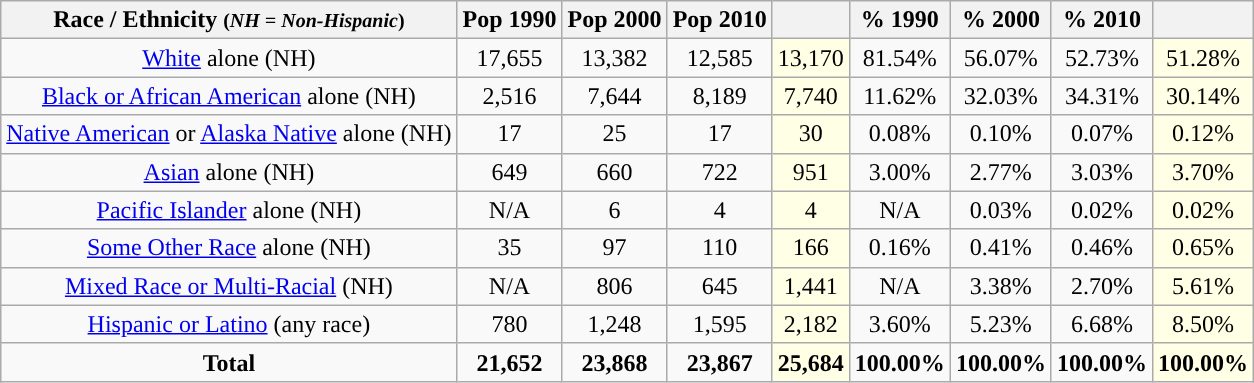<table class="wikitable" style="text-align:center;">
<tr>
<th>Race / Ethnicity <small>(<em>NH = Non-Hispanic</em>)</small></th>
<th>Pop 1990</th>
<th>Pop 2000</th>
<th>Pop 2010</th>
<th></th>
<th>% 1990</th>
<th>% 2000</th>
<th>% 2010</th>
<th></th>
</tr>
<tr>
<td><a href='#'>White</a> alone (NH)</td>
<td>17,655</td>
<td>13,382</td>
<td>12,585</td>
<td style='background: #ffffe6;'>13,170</td>
<td>81.54%</td>
<td>56.07%</td>
<td>52.73%</td>
<td style='background: #ffffe6;'>51.28%</td>
</tr>
<tr>
<td><a href='#'>Black or African American</a> alone (NH)</td>
<td>2,516</td>
<td>7,644</td>
<td>8,189</td>
<td style='background: #ffffe6;'>7,740</td>
<td>11.62%</td>
<td>32.03%</td>
<td>34.31%</td>
<td style='background: #ffffe6;'>30.14%</td>
</tr>
<tr>
<td><a href='#'>Native American</a> or <a href='#'>Alaska Native</a> alone (NH)</td>
<td>17</td>
<td>25</td>
<td>17</td>
<td style='background: #ffffe6;'>30</td>
<td>0.08%</td>
<td>0.10%</td>
<td>0.07%</td>
<td style='background: #ffffe6;'>0.12%</td>
</tr>
<tr>
<td><a href='#'>Asian</a> alone (NH)</td>
<td>649</td>
<td>660</td>
<td>722</td>
<td style='background: #ffffe6;'>951</td>
<td>3.00%</td>
<td>2.77%</td>
<td>3.03%</td>
<td style='background: #ffffe6;'>3.70%</td>
</tr>
<tr>
<td><a href='#'>Pacific Islander</a> alone (NH)</td>
<td>N/A</td>
<td>6</td>
<td>4</td>
<td style='background: #ffffe6;'>4</td>
<td>N/A</td>
<td>0.03%</td>
<td>0.02%</td>
<td style='background: #ffffe6;'>0.02%</td>
</tr>
<tr>
<td><a href='#'>Some Other Race</a> alone (NH)</td>
<td>35</td>
<td>97</td>
<td>110</td>
<td style='background: #ffffe6;'>166</td>
<td>0.16%</td>
<td>0.41%</td>
<td>0.46%</td>
<td style='background: #ffffe6;'>0.65%</td>
</tr>
<tr>
<td><a href='#'>Mixed Race or Multi-Racial</a> (NH)</td>
<td>N/A</td>
<td>806</td>
<td>645</td>
<td style='background: #ffffe6;'>1,441</td>
<td>N/A</td>
<td>3.38%</td>
<td>2.70%</td>
<td style='background: #ffffe6;'>5.61%</td>
</tr>
<tr>
<td><a href='#'>Hispanic or Latino</a> (any race)</td>
<td>780</td>
<td>1,248</td>
<td>1,595</td>
<td style='background: #ffffe6;'>2,182</td>
<td>3.60%</td>
<td>5.23%</td>
<td>6.68%</td>
<td style='background: #ffffe6;'>8.50%</td>
</tr>
<tr>
<td><strong>Total</strong></td>
<td><strong>21,652</strong></td>
<td><strong>23,868</strong></td>
<td><strong>23,867</strong></td>
<td style='background: #ffffe6;'><strong>25,684</strong></td>
<td><strong>100.00%</strong></td>
<td><strong>100.00%</strong></td>
<td><strong>100.00%</strong></td>
<td style='background: #ffffe6;'><strong>100.00%</strong></td>
</tr>
</table>
